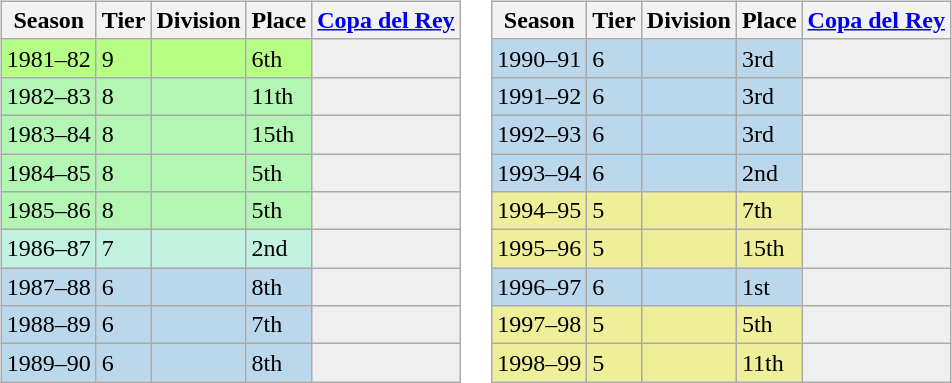<table>
<tr>
<td valign="top" width=0%><br><table class="wikitable">
<tr style="background:#f0f6fa;">
<th>Season</th>
<th>Tier</th>
<th>Division</th>
<th>Place</th>
<th><a href='#'>Copa del Rey</a></th>
</tr>
<tr>
<td style="background:#B6FF86;">1981–82</td>
<td style="background:#B6FF86;">9</td>
<td style="background:#B6FF86;"></td>
<td style="background:#B6FF86;">6th</td>
<th style="background:#efefef;"></th>
</tr>
<tr>
<td style="background:#B3F5B3;">1982–83</td>
<td style="background:#B3F5B3;">8</td>
<td style="background:#B3F5B3;"></td>
<td style="background:#B3F5B3;">11th</td>
<th style="background:#efefef;"></th>
</tr>
<tr>
<td style="background:#B3F5B3;">1983–84</td>
<td style="background:#B3F5B3;">8</td>
<td style="background:#B3F5B3;"></td>
<td style="background:#B3F5B3;">15th</td>
<th style="background:#efefef;"></th>
</tr>
<tr>
<td style="background:#B3F5B3;">1984–85</td>
<td style="background:#B3F5B3;">8</td>
<td style="background:#B3F5B3;"></td>
<td style="background:#B3F5B3;">5th</td>
<th style="background:#efefef;"></th>
</tr>
<tr>
<td style="background:#B3F5B3;">1985–86</td>
<td style="background:#B3F5B3;">8</td>
<td style="background:#B3F5B3;"></td>
<td style="background:#B3F5B3;">5th</td>
<th style="background:#efefef;"></th>
</tr>
<tr>
<td style="background:#C0F2DF;">1986–87</td>
<td style="background:#C0F2DF;">7</td>
<td style="background:#C0F2DF;"></td>
<td style="background:#C0F2DF;">2nd</td>
<th style="background:#efefef;"></th>
</tr>
<tr>
<td style="background:#BBD7EC;">1987–88</td>
<td style="background:#BBD7EC;">6</td>
<td style="background:#BBD7EC;"></td>
<td style="background:#BBD7EC;">8th</td>
<th style="background:#efefef;"></th>
</tr>
<tr>
<td style="background:#BBD7EC;">1988–89</td>
<td style="background:#BBD7EC;">6</td>
<td style="background:#BBD7EC;"></td>
<td style="background:#BBD7EC;">7th</td>
<th style="background:#efefef;"></th>
</tr>
<tr>
<td style="background:#BBD7EC;">1989–90</td>
<td style="background:#BBD7EC;">6</td>
<td style="background:#BBD7EC;"></td>
<td style="background:#BBD7EC;">8th</td>
<th style="background:#efefef;"></th>
</tr>
</table>
</td>
<td valign="top" width=0%><br><table class="wikitable">
<tr style="background:#f0f6fa;">
<th>Season</th>
<th>Tier</th>
<th>Division</th>
<th>Place</th>
<th><a href='#'>Copa del Rey</a></th>
</tr>
<tr>
<td style="background:#BBD7EC;">1990–91</td>
<td style="background:#BBD7EC;">6</td>
<td style="background:#BBD7EC;"></td>
<td style="background:#BBD7EC;">3rd</td>
<th style="background:#efefef;"></th>
</tr>
<tr>
<td style="background:#BBD7EC;">1991–92</td>
<td style="background:#BBD7EC;">6</td>
<td style="background:#BBD7EC;"></td>
<td style="background:#BBD7EC;">3rd</td>
<th style="background:#efefef;"></th>
</tr>
<tr>
<td style="background:#BBD7EC;">1992–93</td>
<td style="background:#BBD7EC;">6</td>
<td style="background:#BBD7EC;"></td>
<td style="background:#BBD7EC;">3rd</td>
<th style="background:#efefef;"></th>
</tr>
<tr>
<td style="background:#BBD7EC;">1993–94</td>
<td style="background:#BBD7EC;">6</td>
<td style="background:#BBD7EC;"></td>
<td style="background:#BBD7EC;">2nd</td>
<th style="background:#efefef;"></th>
</tr>
<tr>
<td style="background:#EFEF99;">1994–95</td>
<td style="background:#EFEF99;">5</td>
<td style="background:#EFEF99;"></td>
<td style="background:#EFEF99;">7th</td>
<th style="background:#efefef;"></th>
</tr>
<tr>
<td style="background:#EFEF99;">1995–96</td>
<td style="background:#EFEF99;">5</td>
<td style="background:#EFEF99;"></td>
<td style="background:#EFEF99;">15th</td>
<th style="background:#efefef;"></th>
</tr>
<tr>
<td style="background:#BBD7EC;">1996–97</td>
<td style="background:#BBD7EC;">6</td>
<td style="background:#BBD7EC;"></td>
<td style="background:#BBD7EC;">1st</td>
<th style="background:#efefef;"></th>
</tr>
<tr>
<td style="background:#EFEF99;">1997–98</td>
<td style="background:#EFEF99;">5</td>
<td style="background:#EFEF99;"></td>
<td style="background:#EFEF99;">5th</td>
<th style="background:#efefef;"></th>
</tr>
<tr>
<td style="background:#EFEF99;">1998–99</td>
<td style="background:#EFEF99;">5</td>
<td style="background:#EFEF99;"></td>
<td style="background:#EFEF99;">11th</td>
<th style="background:#efefef;"></th>
</tr>
</table>
</td>
</tr>
</table>
